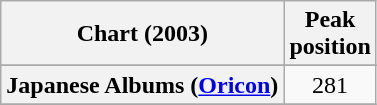<table class="wikitable plainrowheaders sortable" style="text-align:center;">
<tr>
<th>Chart (2003)</th>
<th>Peak<br>position</th>
</tr>
<tr>
</tr>
<tr>
<th scope="row">Japanese Albums (<a href='#'>Oricon</a>)</th>
<td align="center">281</td>
</tr>
<tr>
</tr>
</table>
